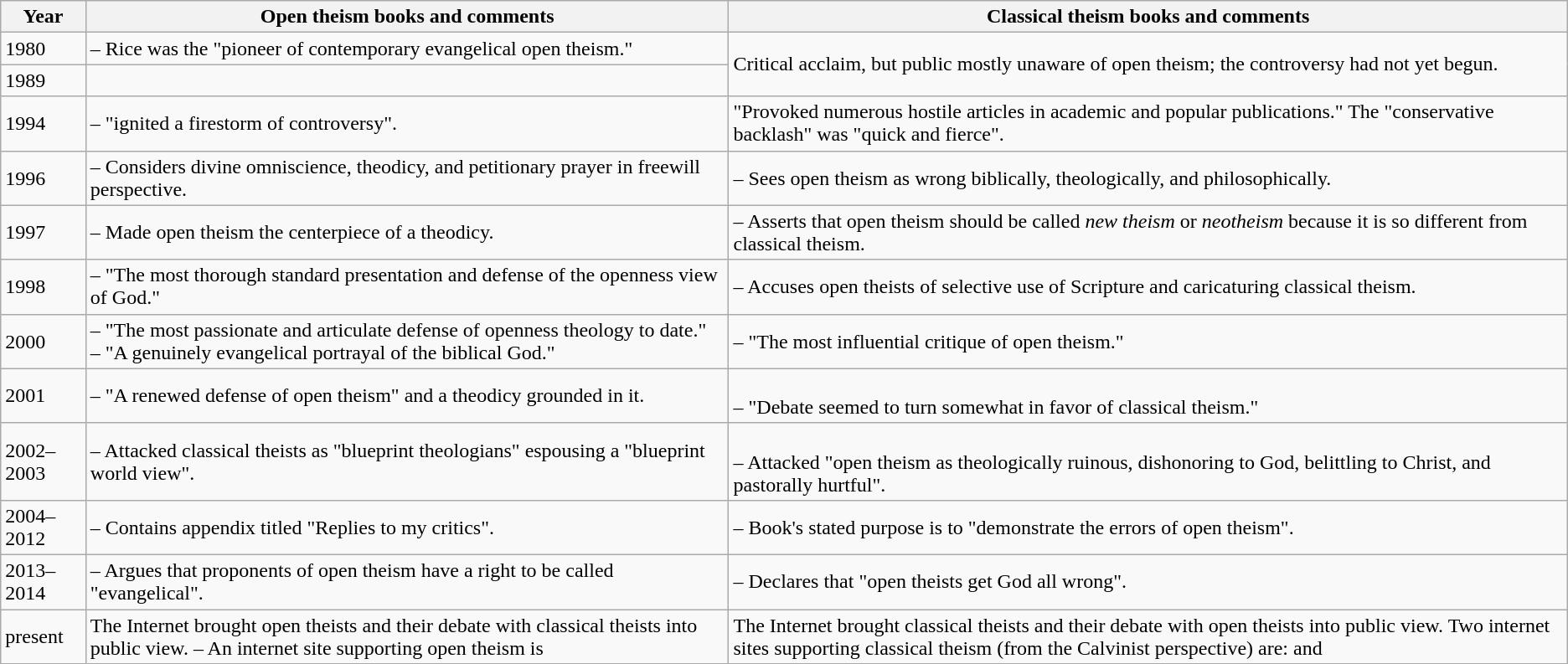<table class="wikitable">
<tr>
<th>Year</th>
<th>Open theism books and comments</th>
<th>Classical theism books and comments</th>
</tr>
<tr>
<td>1980</td>
<td> – Rice was the "pioneer of contemporary evangelical open theism."</td>
<td rowspan=2;>Critical acclaim, but public mostly unaware of open theism; the controversy had not yet begun.</td>
</tr>
<tr>
<td>1989</td>
<td></td>
</tr>
<tr>
<td>1994</td>
<td> – "ignited a firestorm of controversy".</td>
<td>"Provoked numerous hostile articles in academic and popular publications." The "conservative backlash" was "quick and fierce".</td>
</tr>
<tr>
<td>1996</td>
<td> – Considers divine omniscience, theodicy, and petitionary prayer in freewill perspective.</td>
<td> – Sees open theism as wrong biblically, theologically, and philosophically.</td>
</tr>
<tr>
<td>1997</td>
<td> – Made open theism the centerpiece of a theodicy.</td>
<td> – Asserts that open theism should be called <em>new theism</em> or <em>neotheism</em> because it is so different from classical theism.</td>
</tr>
<tr>
<td>1998</td>
<td> – "The most thorough standard presentation and defense of the openness view of God."</td>
<td> – Accuses open theists of selective use of Scripture and caricaturing classical theism.</td>
</tr>
<tr>
<td>2000</td>
<td> – "The most passionate and articulate defense of openness theology to date."<br> – "A genuinely evangelical portrayal of the biblical God."</td>
<td> – "The most influential critique of open theism."</td>
</tr>
<tr>
<td>2001</td>
<td> – "A renewed defense of open theism" and a theodicy grounded in it.</td>
<td> <br> – "Debate seemed to turn somewhat in favor of classical theism."</td>
</tr>
<tr>
<td>2002–2003</td>
<td> – Attacked classical theists as "blueprint theologians" espousing a "blueprint world view".</td>
<td> <br> – Attacked "open theism as theologically ruinous, dishonoring to God, belittling to Christ, and pastorally hurtful". <br></td>
</tr>
<tr>
<td>2004–2012</td>
<td> – Contains appendix titled "Replies to my critics".</td>
<td> – Book's stated purpose is to "demonstrate the errors of open theism".</td>
</tr>
<tr>
<td>2013–2014</td>
<td> – Argues that proponents of open theism have a right to be called "evangelical".</td>
<td> – Declares that "open theists get God all wrong".</td>
</tr>
<tr>
<td>present</td>
<td>The Internet brought open theists and their debate with classical theists into public view. – An internet site supporting open theism is </td>
<td>The Internet brought classical theists and their debate with open theists into public view. Two internet sites supporting classical theism (from the Calvinist perspective) are:  and<br></td>
</tr>
</table>
